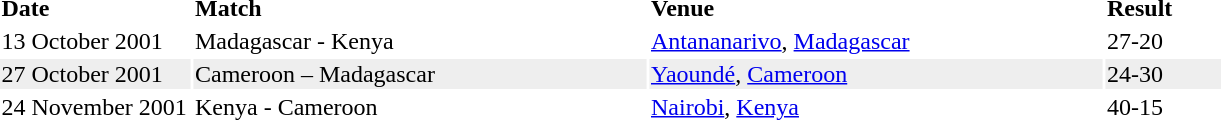<table>
<tr>
<td width="125"><strong>Date</strong></td>
<td width="300"><strong>Match</strong></td>
<td width="300"><strong>Venue</strong></td>
<td width="75"><strong>Result</strong></td>
</tr>
<tr>
<td>13 October 2001</td>
<td>Madagascar - Kenya</td>
<td><a href='#'>Antananarivo</a>, <a href='#'>Madagascar</a></td>
<td>27-20</td>
</tr>
<tr bgcolor="#eeeeee">
<td>27 October 2001</td>
<td>Cameroon – Madagascar</td>
<td><a href='#'>Yaoundé</a>, <a href='#'>Cameroon</a></td>
<td>24-30</td>
</tr>
<tr>
<td>24 November 2001</td>
<td>Kenya - Cameroon</td>
<td><a href='#'>Nairobi</a>, <a href='#'>Kenya</a></td>
<td>40-15</td>
</tr>
</table>
